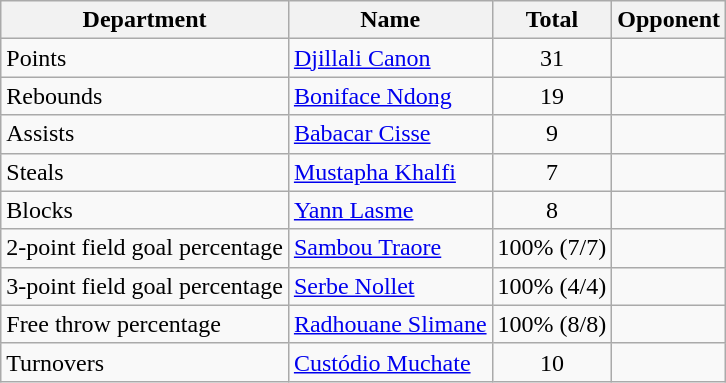<table class=wikitable>
<tr>
<th>Department</th>
<th>Name</th>
<th>Total</th>
<th>Opponent</th>
</tr>
<tr>
<td>Points</td>
<td> <a href='#'>Djillali Canon</a></td>
<td align=center>31</td>
<td></td>
</tr>
<tr>
<td>Rebounds</td>
<td> <a href='#'>Boniface Ndong</a></td>
<td align=center>19</td>
<td></td>
</tr>
<tr>
<td>Assists</td>
<td> <a href='#'>Babacar Cisse</a></td>
<td align=center>9</td>
<td></td>
</tr>
<tr>
<td>Steals</td>
<td> <a href='#'>Mustapha Khalfi</a></td>
<td align=center>7</td>
<td></td>
</tr>
<tr>
<td>Blocks</td>
<td> <a href='#'>Yann Lasme</a></td>
<td align=center>8</td>
<td></td>
</tr>
<tr>
<td>2-point field goal percentage</td>
<td> <a href='#'>Sambou Traore</a></td>
<td align=center>100% (7/7)</td>
<td></td>
</tr>
<tr>
<td>3-point field goal percentage</td>
<td> <a href='#'>Serbe Nollet</a></td>
<td align=center>100% (4/4)</td>
<td></td>
</tr>
<tr>
<td>Free throw percentage</td>
<td> <a href='#'>Radhouane Slimane</a></td>
<td align=center>100% (8/8)</td>
<td></td>
</tr>
<tr>
<td>Turnovers</td>
<td> <a href='#'>Custódio Muchate</a></td>
<td align=center>10</td>
<td></td>
</tr>
</table>
